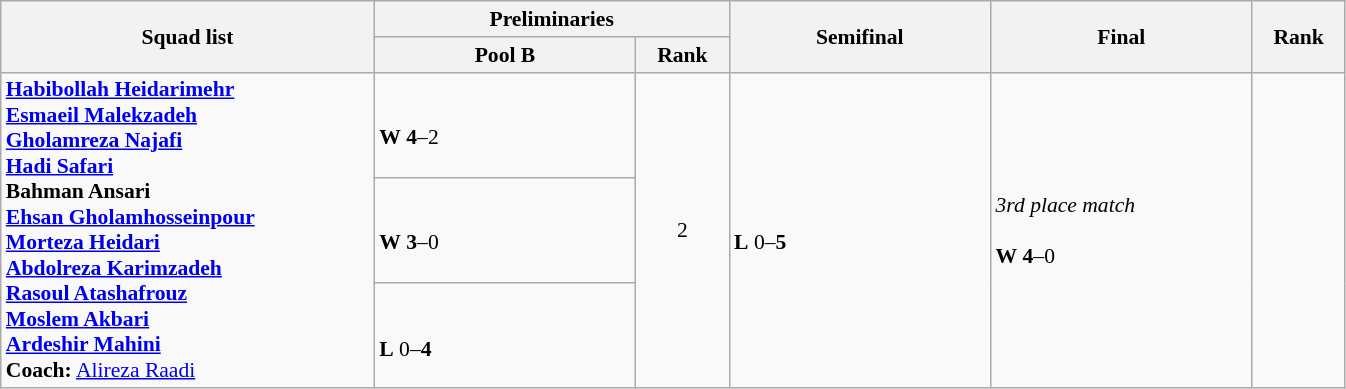<table class="wikitable" width="71%" style="text-align:left; font-size:90%">
<tr>
<th rowspan="2" width="20%">Squad list</th>
<th colspan="2">Preliminaries</th>
<th rowspan="2" width="14%">Semifinal</th>
<th rowspan="2" width="14%">Final</th>
<th rowspan="2" width="5%">Rank</th>
</tr>
<tr>
<th width="14%">Pool B</th>
<th width="5%">Rank</th>
</tr>
<tr>
<td rowspan="3"><strong><a href='#'>Habibollah Heidarimehr</a><br><a href='#'>Esmaeil Malekzadeh</a><br><a href='#'>Gholamreza Najafi</a><br><a href='#'>Hadi Safari</a><br>Bahman Ansari<br><a href='#'>Ehsan Gholamhosseinpour</a><br><a href='#'>Morteza Heidari</a><br><a href='#'>Abdolreza Karimzadeh</a><br><a href='#'>Rasoul Atashafrouz</a><br><a href='#'>Moslem Akbari</a><br><a href='#'>Ardeshir Mahini</a><br>Coach:</strong> <a href='#'>Alireza Raadi</a></td>
<td><br><strong>W</strong> <strong>4</strong>–2</td>
<td rowspan="3" align=center>2 <strong></strong></td>
<td rowspan="3"><br><strong>L</strong> 0–<strong>5</strong></td>
<td rowspan="3"><em>3rd place match</em><br><br><strong>W</strong> <strong>4</strong>–0</td>
<td rowspan="3" align="center"></td>
</tr>
<tr>
<td><br><strong>W</strong> <strong>3</strong>–0</td>
</tr>
<tr>
<td><br><strong>L</strong> 0–<strong>4</strong></td>
</tr>
</table>
